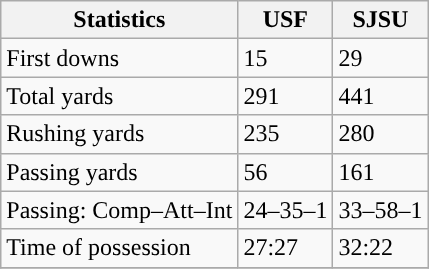<table class="wikitable" style="float: left;">
<tr>
<th>Statistics</th>
<th>USF</th>
<th>SJSU</th>
</tr>
<tr>
<td>First downs</td>
<td>15</td>
<td>29</td>
</tr>
<tr>
<td>Total yards</td>
<td>291</td>
<td>441</td>
</tr>
<tr>
<td>Rushing yards</td>
<td>235</td>
<td>280</td>
</tr>
<tr>
<td>Passing yards</td>
<td>56</td>
<td>161</td>
</tr>
<tr>
<td>Passing: Comp–Att–Int</td>
<td>24–35–1</td>
<td>33–58–1</td>
</tr>
<tr>
<td>Time of possession</td>
<td>27:27</td>
<td>32:22</td>
</tr>
<tr>
</tr>
</table>
